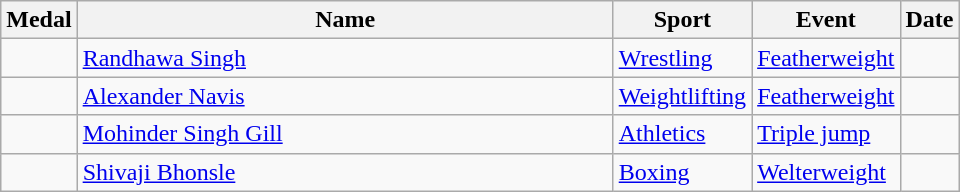<table class="wikitable sortable">
<tr>
<th>Medal</th>
<th width=350px>Name</th>
<th>Sport</th>
<th>Event</th>
<th>Date</th>
</tr>
<tr>
<td></td>
<td><a href='#'>Randhawa Singh</a></td>
<td><a href='#'>Wrestling</a></td>
<td><a href='#'>Featherweight</a></td>
<td></td>
</tr>
<tr>
<td></td>
<td><a href='#'>Alexander Navis</a></td>
<td><a href='#'>Weightlifting</a></td>
<td><a href='#'>Featherweight</a></td>
<td></td>
</tr>
<tr>
<td></td>
<td><a href='#'>Mohinder Singh Gill</a></td>
<td><a href='#'>Athletics</a></td>
<td><a href='#'>Triple jump</a></td>
<td></td>
</tr>
<tr>
<td></td>
<td><a href='#'>Shivaji Bhonsle</a></td>
<td><a href='#'>Boxing</a></td>
<td><a href='#'>Welterweight</a></td>
<td></td>
</tr>
</table>
